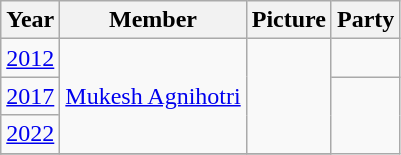<table class="wikitable sortable">
<tr>
<th>Year</th>
<th>Member</th>
<th>Picture</th>
<th colspan="4">Party</th>
</tr>
<tr>
<td><a href='#'>2012</a></td>
<td rowspan="3"><a href='#'>Mukesh Agnihotri</a></td>
<td rowspan="3"></td>
<td></td>
</tr>
<tr>
<td><a href='#'>2017</a></td>
</tr>
<tr>
<td><a href='#'>2022</a></td>
</tr>
<tr>
</tr>
</table>
